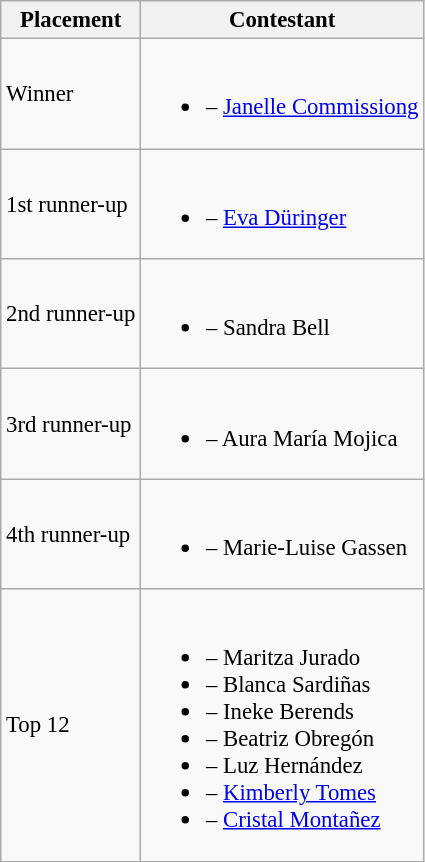<table class="wikitable sortable" style="font-size:95%;">
<tr>
<th>Placement</th>
<th>Contestant</th>
</tr>
<tr>
<td>Winner</td>
<td><br><ul><li> – <a href='#'>Janelle Commissiong</a></li></ul></td>
</tr>
<tr>
<td>1st runner-up</td>
<td><br><ul><li> – <a href='#'>Eva Düringer</a></li></ul></td>
</tr>
<tr>
<td>2nd runner-up</td>
<td><br><ul><li> – Sandra Bell</li></ul></td>
</tr>
<tr>
<td>3rd runner-up</td>
<td><br><ul><li> – Aura María Mojica</li></ul></td>
</tr>
<tr>
<td>4th runner-up</td>
<td><br><ul><li> – Marie-Luise Gassen</li></ul></td>
</tr>
<tr>
<td>Top 12</td>
<td><br><ul><li> – Maritza Jurado</li><li> – Blanca Sardiñas</li><li> – Ineke Berends</li><li> – Beatriz Obregón</li><li> – Luz Hernández</li><li> – <a href='#'>Kimberly Tomes</a></li><li> – <a href='#'>Cristal Montañez</a></li></ul></td>
</tr>
</table>
